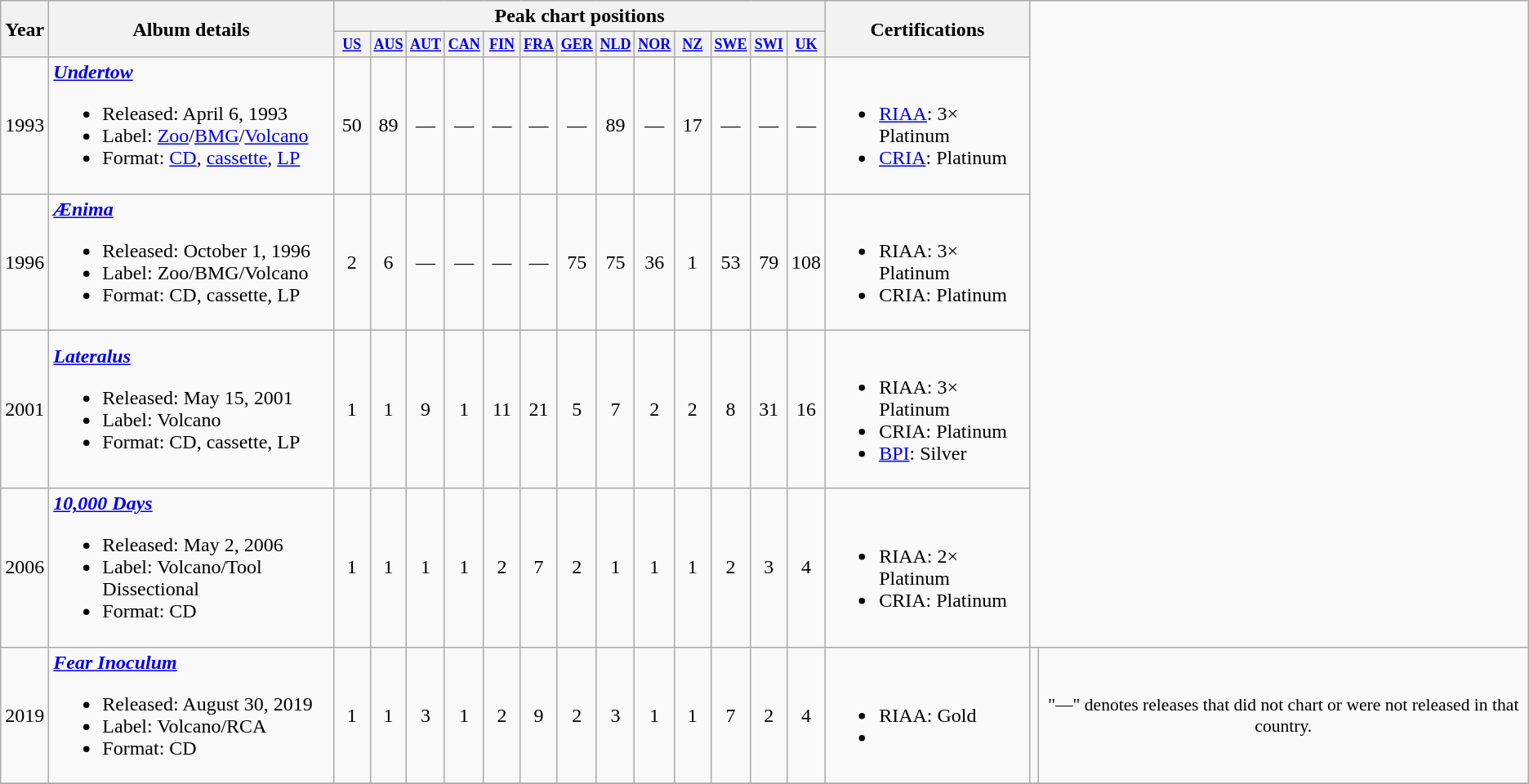<table class="wikitable">
<tr>
<th rowspan="2">Year</th>
<th rowspan="2" width="225">Album details</th>
<th colspan="13">Peak chart positions</th>
<th rowspan="2">Certifications</th>
</tr>
<tr>
<th style="width:2em;font-size:75%"><a href='#'>US</a><br></th>
<th style="width:2em;font-size:75%"><a href='#'>AUS</a><br></th>
<th style="width:2em;font-size:75%"><a href='#'>AUT</a><br></th>
<th style="width:2em;font-size:75%"><a href='#'>CAN</a><br></th>
<th style="width:2em;font-size:75%"><a href='#'>FIN</a><br></th>
<th style="width:2em;font-size:75%"><a href='#'>FRA</a><br></th>
<th style="width:2em;font-size:75%"><a href='#'>GER</a><br></th>
<th style="width:2em;font-size:75%"><a href='#'>NLD</a><br></th>
<th style="width:2em;font-size:75%"><a href='#'>NOR</a><br></th>
<th style="width:2em;font-size:75%"><a href='#'>NZ</a><br></th>
<th style="width:2em;font-size:75%"><a href='#'>SWE</a><br></th>
<th style="width:2em;font-size:75%"><a href='#'>SWI</a><br></th>
<th style="width:2em;font-size:75%"><a href='#'>UK</a><br></th>
</tr>
<tr>
<td>1993</td>
<td><strong><em><a href='#'>Undertow</a></em></strong><br><ul><li>Released: April 6, 1993</li><li>Label: <a href='#'>Zoo</a>/<a href='#'>BMG</a>/<a href='#'>Volcano</a></li><li>Format: <a href='#'>CD</a>, <a href='#'>cassette</a>, <a href='#'>LP</a></li></ul></td>
<td align="center">50</td>
<td align="center">89</td>
<td align="center">—</td>
<td align="center">—</td>
<td align="center">—</td>
<td align="center">—</td>
<td align="center">—</td>
<td align="center">89</td>
<td align="center">—</td>
<td align="center">17</td>
<td align="center">—</td>
<td align="center">—</td>
<td align="center">—</td>
<td><br><ul><li><a href='#'>RIAA</a>: 3× Platinum</li><li><a href='#'>CRIA</a>: Platinum</li></ul></td>
</tr>
<tr>
<td>1996</td>
<td align="left"><strong><em><a href='#'>Ænima</a></em></strong><br><ul><li>Released: October 1, 1996</li><li>Label: Zoo/BMG/Volcano</li><li>Format: CD, cassette, LP</li></ul></td>
<td align="center">2</td>
<td align="center">6</td>
<td align="center">—</td>
<td align="center">—</td>
<td align="center">—</td>
<td align="center">—</td>
<td align="center">75</td>
<td align="center">75</td>
<td align="center">36</td>
<td align="center">1</td>
<td align="center">53</td>
<td align="center">79</td>
<td align="center">108</td>
<td><br><ul><li>RIAA: 3× Platinum</li><li>CRIA: Platinum</li></ul></td>
</tr>
<tr>
<td>2001</td>
<td><strong><em><a href='#'>Lateralus</a></em></strong><br><ul><li>Released: May 15, 2001</li><li>Label: Volcano</li><li>Format: CD, cassette, LP</li></ul></td>
<td align="center">1</td>
<td align="center">1</td>
<td align="center">9</td>
<td align="center">1</td>
<td align="center">11</td>
<td align="center">21</td>
<td align="center">5</td>
<td align="center">7</td>
<td align="center">2</td>
<td align="center">2</td>
<td align="center">8</td>
<td align="center">31</td>
<td align="center">16</td>
<td><br><ul><li>RIAA: 3× Platinum</li><li>CRIA: Platinum</li><li><a href='#'>BPI</a>: Silver</li></ul></td>
</tr>
<tr>
<td>2006</td>
<td><strong><em><a href='#'>10,000 Days</a></em></strong><br><ul><li>Released: May 2, 2006</li><li>Label: Volcano/Tool Dissectional</li><li>Format: CD</li></ul></td>
<td align="center">1</td>
<td align="center">1</td>
<td align="center">1</td>
<td align="center">1</td>
<td align="center">2</td>
<td align="center">7</td>
<td align="center">2</td>
<td align="center">1</td>
<td align="center">1</td>
<td align="center">1</td>
<td align="center">2</td>
<td align="center">3</td>
<td align="center">4</td>
<td><br><ul><li>RIAA: 2× Platinum</li><li>CRIA: Platinum</li></ul></td>
</tr>
<tr>
<td>2019</td>
<td><strong><em><a href='#'>Fear Inoculum</a></em></strong><br><ul><li>Released: August 30, 2019</li><li>Label: Volcano/RCA</li><li>Format: CD</li></ul></td>
<td align="center">1</td>
<td align="center">1</td>
<td align="center">3</td>
<td align="center">1</td>
<td align="center">2</td>
<td align="center">9</td>
<td align="center">2</td>
<td align="center">3</td>
<td align="center">1</td>
<td align="center">1</td>
<td align="center">7</td>
<td align="center">2</td>
<td align="center">4</td>
<td><br><ul><li>RIAA: Gold </li><li></li></ul></td>
<td></td>
<td colspan="16" align="center" style="font-size:90%">"—" denotes releases that did not chart or were not released in that country.</td>
</tr>
<tr>
</tr>
</table>
